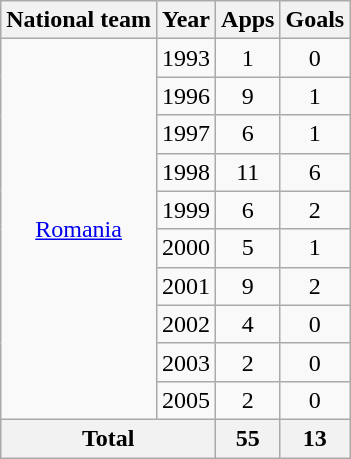<table class="wikitable" style="text-align:center">
<tr>
<th>National team</th>
<th>Year</th>
<th>Apps</th>
<th>Goals</th>
</tr>
<tr>
<td rowspan="10"><a href='#'>Romania</a></td>
<td>1993</td>
<td>1</td>
<td>0</td>
</tr>
<tr>
<td>1996</td>
<td>9</td>
<td>1</td>
</tr>
<tr>
<td>1997</td>
<td>6</td>
<td>1</td>
</tr>
<tr>
<td>1998</td>
<td>11</td>
<td>6</td>
</tr>
<tr>
<td>1999</td>
<td>6</td>
<td>2</td>
</tr>
<tr>
<td>2000</td>
<td>5</td>
<td>1</td>
</tr>
<tr>
<td>2001</td>
<td>9</td>
<td>2</td>
</tr>
<tr>
<td>2002</td>
<td>4</td>
<td>0</td>
</tr>
<tr>
<td>2003</td>
<td>2</td>
<td>0</td>
</tr>
<tr>
<td>2005</td>
<td>2</td>
<td>0</td>
</tr>
<tr>
<th colspan="2">Total</th>
<th>55</th>
<th>13</th>
</tr>
</table>
